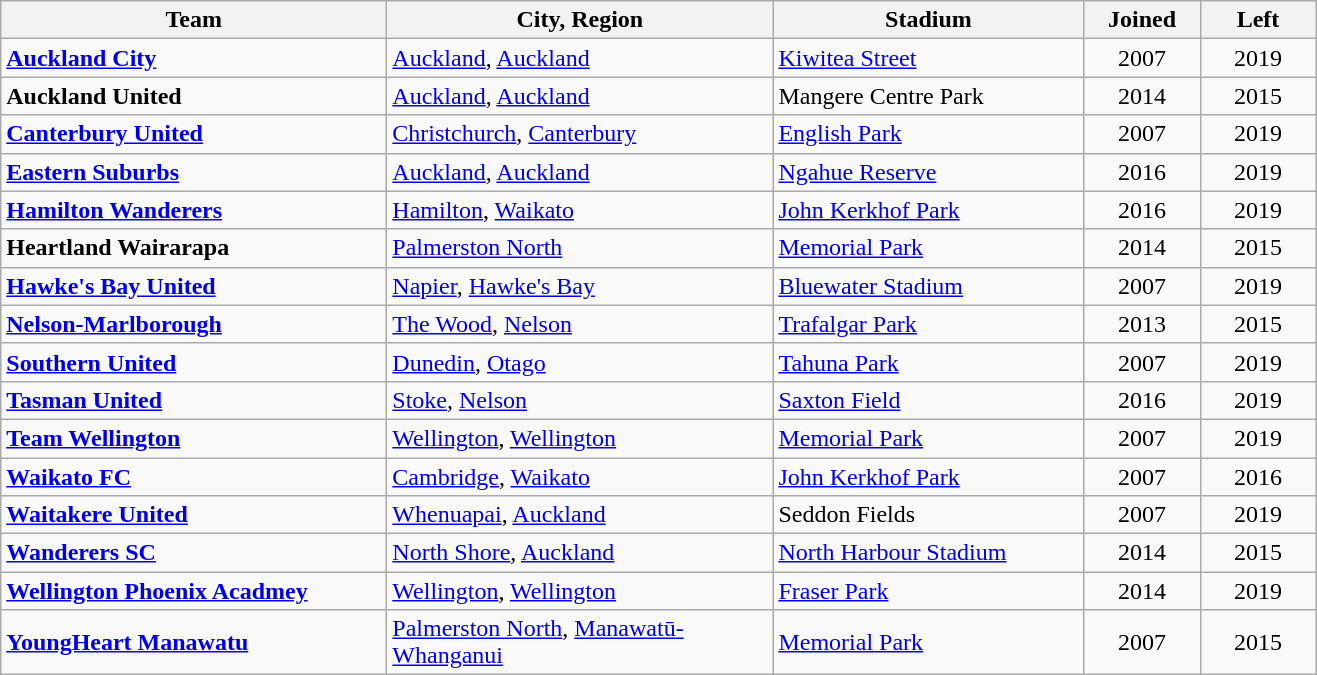<table class="wikitable" text-align:left;">
<tr>
<th width=250>Team</th>
<th width=250>City, Region</th>
<th width=200>Stadium</th>
<th width=70>Joined</th>
<th width=70>Left</th>
</tr>
<tr>
<td>  <strong><a href='#'>Auckland City</a></strong></td>
<td><a href='#'>Auckland</a>, <a href='#'>Auckland</a></td>
<td><a href='#'>Kiwitea Street</a></td>
<td align=center>2007</td>
<td align=center>2019</td>
</tr>
<tr>
<td> <strong>Auckland United</strong> </td>
<td><a href='#'>Auckland</a>, <a href='#'>Auckland</a></td>
<td>Mangere Centre Park</td>
<td align=center>2014</td>
<td align=center>2015</td>
</tr>
<tr>
<td>  <strong><a href='#'>Canterbury United</a></strong></td>
<td><a href='#'>Christchurch</a>, <a href='#'>Canterbury</a></td>
<td><a href='#'>English Park</a></td>
<td align=center>2007</td>
<td align=center>2019</td>
</tr>
<tr>
<td>  <strong><a href='#'>Eastern Suburbs</a></strong></td>
<td><a href='#'>Auckland</a>, <a href='#'>Auckland</a></td>
<td><a href='#'>Ngahue Reserve</a></td>
<td align=center>2016</td>
<td align=center>2019</td>
</tr>
<tr>
<td>  <strong><a href='#'>Hamilton Wanderers</a></strong></td>
<td><a href='#'>Hamilton</a>, <a href='#'>Waikato</a></td>
<td><a href='#'>John Kerkhof Park</a></td>
<td align=center>2016</td>
<td align=center>2019</td>
</tr>
<tr>
<td>  <strong>Heartland Wairarapa</strong></td>
<td><a href='#'>Palmerston North</a></td>
<td><a href='#'>Memorial Park</a></td>
<td align=center>2014</td>
<td align=center>2015</td>
</tr>
<tr>
<td>  <strong><a href='#'>Hawke's Bay United</a></strong></td>
<td><a href='#'>Napier</a>, <a href='#'>Hawke's Bay</a></td>
<td><a href='#'>Bluewater Stadium</a></td>
<td align=center>2007</td>
<td align=center>2019</td>
</tr>
<tr>
<td>  <strong><a href='#'>Nelson-Marlborough</a></strong></td>
<td><a href='#'>The Wood</a>, <a href='#'>Nelson</a></td>
<td><a href='#'>Trafalgar Park</a></td>
<td align=center>2013</td>
<td align=center>2015</td>
</tr>
<tr>
<td>  <strong><a href='#'>Southern United</a></strong></td>
<td><a href='#'>Dunedin</a>, <a href='#'>Otago</a></td>
<td><a href='#'>Tahuna Park</a></td>
<td align=center>2007</td>
<td align=center>2019</td>
</tr>
<tr>
<td>  <strong><a href='#'>Tasman United</a></strong></td>
<td><a href='#'>Stoke</a>, <a href='#'>Nelson</a></td>
<td><a href='#'>Saxton Field</a></td>
<td align=center>2016</td>
<td align=center>2019</td>
</tr>
<tr>
<td>  <strong><a href='#'>Team Wellington</a></strong></td>
<td><a href='#'>Wellington</a>, <a href='#'>Wellington</a></td>
<td><a href='#'>Memorial Park</a></td>
<td align=center>2007</td>
<td align=center>2019</td>
</tr>
<tr>
<td> <strong><a href='#'>Waikato FC</a></strong></td>
<td><a href='#'>Cambridge</a>, <a href='#'>Waikato</a></td>
<td><a href='#'>John Kerkhof Park</a></td>
<td align=center>2007</td>
<td align=center>2016</td>
</tr>
<tr>
<td>  <strong><a href='#'>Waitakere United</a></strong></td>
<td><a href='#'>Whenuapai</a>, <a href='#'>Auckland</a></td>
<td>Seddon Fields</td>
<td align=center>2007</td>
<td align=center>2019</td>
</tr>
<tr>
<td>  <strong><a href='#'>Wanderers SC</a></strong></td>
<td><a href='#'>North Shore</a>, <a href='#'>Auckland</a></td>
<td><a href='#'>North Harbour Stadium</a></td>
<td align=center>2014</td>
<td align=center>2015</td>
</tr>
<tr>
<td>  <strong><a href='#'>Wellington Phoenix Acadmey</a></strong></td>
<td><a href='#'>Wellington</a>, <a href='#'>Wellington</a></td>
<td><a href='#'>Fraser Park</a></td>
<td align=center>2014</td>
<td align=center>2019</td>
</tr>
<tr>
<td>  <strong><a href='#'>YoungHeart Manawatu</a></strong></td>
<td><a href='#'>Palmerston North</a>, <a href='#'>Manawatū-Whanganui</a></td>
<td><a href='#'>Memorial Park</a></td>
<td align=center>2007</td>
<td align=center>2015</td>
</tr>
</table>
